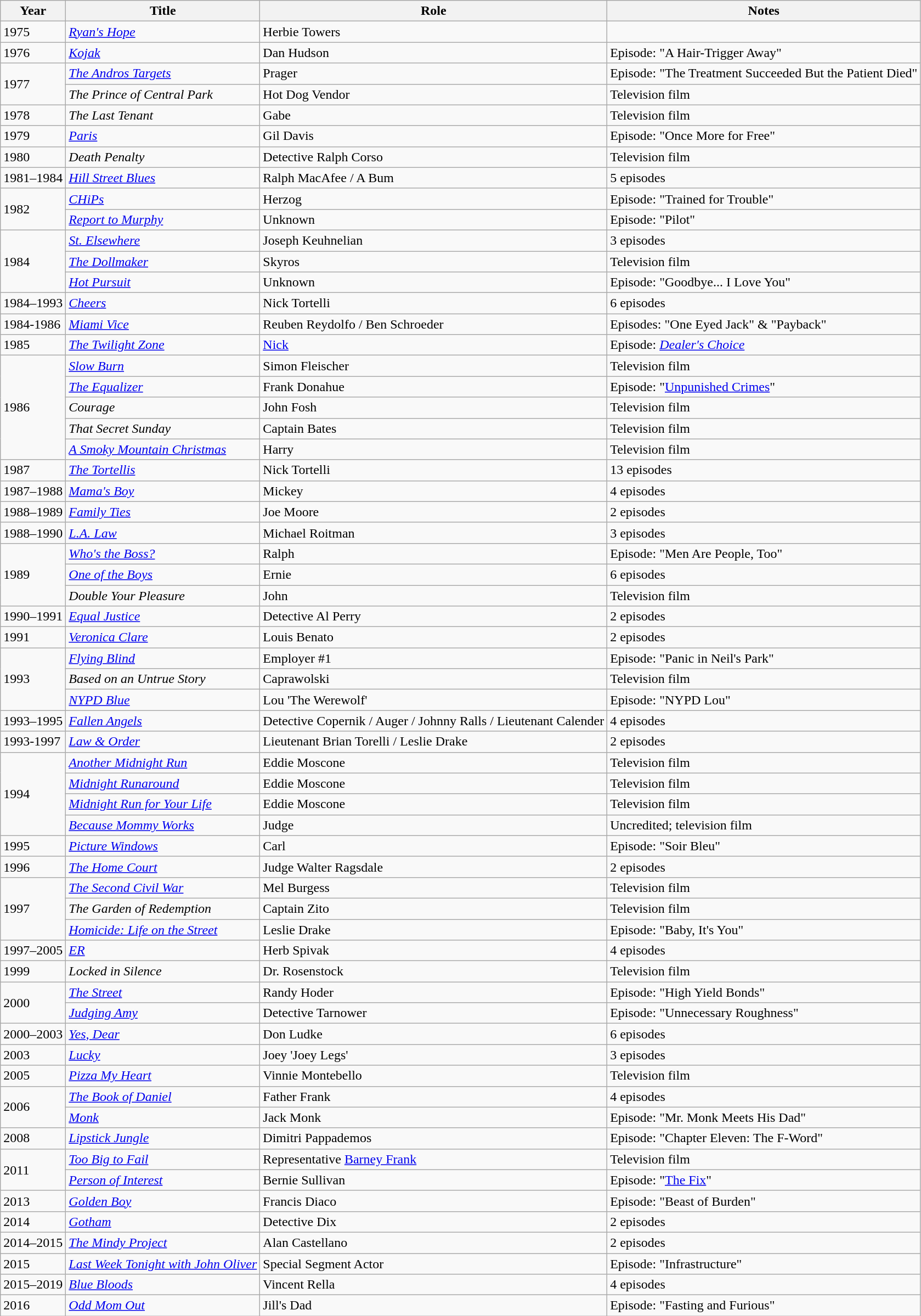<table class = "wikitable sortable">
<tr>
<th>Year</th>
<th>Title</th>
<th>Role</th>
<th class = "unsortable">Notes</th>
</tr>
<tr>
<td>1975</td>
<td><em><a href='#'>Ryan's Hope</a></em></td>
<td>Herbie Towers</td>
<td></td>
</tr>
<tr>
<td>1976</td>
<td><em><a href='#'>Kojak</a></em></td>
<td>Dan Hudson</td>
<td>Episode: "A Hair-Trigger Away"</td>
</tr>
<tr>
<td rowspan=2>1977</td>
<td><em><a href='#'>The Andros Targets</a></em></td>
<td>Prager</td>
<td>Episode: "The Treatment Succeeded But the Patient Died"</td>
</tr>
<tr>
<td><em>The Prince of Central Park</em></td>
<td>Hot Dog Vendor</td>
<td>Television film</td>
</tr>
<tr>
<td>1978</td>
<td><em>The Last Tenant</em></td>
<td>Gabe</td>
<td>Television film</td>
</tr>
<tr>
<td>1979</td>
<td><em><a href='#'>Paris</a></em></td>
<td>Gil Davis</td>
<td>Episode: "Once More for Free"</td>
</tr>
<tr>
<td>1980</td>
<td><em>Death Penalty</em></td>
<td>Detective Ralph Corso</td>
<td>Television film</td>
</tr>
<tr>
<td>1981–1984</td>
<td><em><a href='#'>Hill Street Blues</a></em></td>
<td>Ralph MacAfee / A Bum</td>
<td>5 episodes</td>
</tr>
<tr>
<td rowspan=2>1982</td>
<td><em><a href='#'>CHiPs</a></em></td>
<td>Herzog</td>
<td>Episode: "Trained for Trouble"</td>
</tr>
<tr>
<td><em><a href='#'>Report to Murphy</a></em></td>
<td>Unknown</td>
<td>Episode: "Pilot"</td>
</tr>
<tr>
<td rowspan=3>1984</td>
<td><em><a href='#'>St. Elsewhere</a></em></td>
<td>Joseph Keuhnelian</td>
<td>3 episodes</td>
</tr>
<tr>
<td><em><a href='#'>The Dollmaker</a></em></td>
<td>Skyros</td>
<td>Television film</td>
</tr>
<tr>
<td><em><a href='#'>Hot Pursuit</a></em></td>
<td>Unknown</td>
<td>Episode: "Goodbye... I Love You"</td>
</tr>
<tr>
<td>1984–1993</td>
<td><em><a href='#'>Cheers</a></em></td>
<td>Nick Tortelli</td>
<td>6 episodes</td>
</tr>
<tr>
<td>1984-1986</td>
<td><em><a href='#'>Miami Vice</a></em></td>
<td>Reuben Reydolfo / Ben Schroeder</td>
<td>Episodes: "One Eyed Jack" & "Payback"</td>
</tr>
<tr>
<td>1985</td>
<td><em><a href='#'>The Twilight Zone</a></em></td>
<td><a href='#'>Nick</a></td>
<td>Episode: <em><a href='#'>Dealer's Choice</a></em></td>
</tr>
<tr>
<td rowspan=5>1986</td>
<td><em><a href='#'>Slow Burn</a></em></td>
<td>Simon Fleischer</td>
<td>Television film</td>
</tr>
<tr>
<td><em><a href='#'>The Equalizer</a></em></td>
<td>Frank Donahue</td>
<td>Episode: "<a href='#'>Unpunished Crimes</a>"</td>
</tr>
<tr>
<td><em>Courage</em></td>
<td>John Fosh</td>
<td>Television film</td>
</tr>
<tr>
<td><em>That Secret Sunday</em></td>
<td>Captain Bates</td>
<td>Television film</td>
</tr>
<tr>
<td><em><a href='#'>A Smoky Mountain Christmas</a></em></td>
<td>Harry</td>
<td>Television film</td>
</tr>
<tr>
<td>1987</td>
<td><em><a href='#'>The Tortellis</a></em></td>
<td>Nick Tortelli</td>
<td>13 episodes</td>
</tr>
<tr>
<td>1987–1988</td>
<td><em><a href='#'>Mama's Boy</a></em></td>
<td>Mickey</td>
<td>4 episodes</td>
</tr>
<tr>
<td>1988–1989</td>
<td><em><a href='#'>Family Ties</a></em></td>
<td>Joe Moore</td>
<td>2 episodes</td>
</tr>
<tr>
<td>1988–1990</td>
<td><em><a href='#'>L.A. Law</a></em></td>
<td>Michael Roitman</td>
<td>3 episodes</td>
</tr>
<tr>
<td rowspan=3>1989</td>
<td><em><a href='#'>Who's the Boss?</a></em></td>
<td>Ralph</td>
<td>Episode: "Men Are People, Too"</td>
</tr>
<tr>
<td><em><a href='#'>One of the Boys</a></em></td>
<td>Ernie</td>
<td>6 episodes</td>
</tr>
<tr>
<td><em>Double Your Pleasure</em></td>
<td>John</td>
<td>Television film</td>
</tr>
<tr>
<td>1990–1991</td>
<td><em><a href='#'>Equal Justice</a></em></td>
<td>Detective Al Perry</td>
<td>2 episodes</td>
</tr>
<tr>
<td>1991</td>
<td><em><a href='#'>Veronica Clare</a></em></td>
<td>Louis Benato</td>
<td>2 episodes</td>
</tr>
<tr>
<td rowspan=3>1993</td>
<td><em><a href='#'>Flying Blind</a></em></td>
<td>Employer #1</td>
<td>Episode: "Panic in Neil's Park"</td>
</tr>
<tr>
<td><em>Based on an Untrue Story</em></td>
<td>Caprawolski</td>
<td>Television film</td>
</tr>
<tr>
<td><em><a href='#'>NYPD Blue</a></em></td>
<td>Lou 'The Werewolf'</td>
<td>Episode: "NYPD Lou"</td>
</tr>
<tr>
<td>1993–1995</td>
<td><em><a href='#'>Fallen Angels</a></em></td>
<td>Detective Copernik / Auger / Johnny Ralls / Lieutenant Calender</td>
<td>4 episodes</td>
</tr>
<tr>
<td>1993-1997</td>
<td><em><a href='#'>Law & Order</a></em></td>
<td>Lieutenant Brian Torelli / Leslie Drake</td>
<td>2 episodes</td>
</tr>
<tr>
<td rowspan=4>1994</td>
<td><em><a href='#'>Another Midnight Run</a></em></td>
<td>Eddie Moscone</td>
<td>Television film</td>
</tr>
<tr>
<td><em><a href='#'>Midnight Runaround</a></em></td>
<td>Eddie Moscone</td>
<td>Television film</td>
</tr>
<tr>
<td><em><a href='#'>Midnight Run for Your Life</a></em></td>
<td>Eddie Moscone</td>
<td>Television film</td>
</tr>
<tr>
<td><em><a href='#'>Because Mommy Works</a></em></td>
<td>Judge</td>
<td>Uncredited; television film</td>
</tr>
<tr>
<td>1995</td>
<td><em><a href='#'>Picture Windows</a></em></td>
<td>Carl</td>
<td>Episode: "Soir Bleu"</td>
</tr>
<tr>
<td>1996</td>
<td><em><a href='#'>The Home Court</a></em></td>
<td>Judge Walter Ragsdale</td>
<td>2 episodes</td>
</tr>
<tr>
<td rowspan=3>1997</td>
<td><em><a href='#'>The Second Civil War</a></em></td>
<td>Mel Burgess</td>
<td>Television film</td>
</tr>
<tr>
<td><em>The Garden of Redemption</em></td>
<td>Captain Zito</td>
<td>Television film</td>
</tr>
<tr>
<td><em><a href='#'>Homicide: Life on the Street</a></em></td>
<td>Leslie Drake</td>
<td>Episode: "Baby, It's You"</td>
</tr>
<tr>
<td>1997–2005</td>
<td><em><a href='#'>ER</a></em></td>
<td>Herb Spivak</td>
<td>4 episodes</td>
</tr>
<tr>
<td>1999</td>
<td><em>Locked in Silence</em></td>
<td>Dr. Rosenstock</td>
<td>Television film</td>
</tr>
<tr>
<td rowspan=2>2000</td>
<td><em><a href='#'>The Street</a></em></td>
<td>Randy Hoder</td>
<td>Episode: "High Yield Bonds"</td>
</tr>
<tr>
<td><em><a href='#'>Judging Amy</a></em></td>
<td>Detective Tarnower</td>
<td>Episode: "Unnecessary Roughness"</td>
</tr>
<tr>
<td>2000–2003</td>
<td><em><a href='#'>Yes, Dear</a></em></td>
<td>Don Ludke</td>
<td>6 episodes</td>
</tr>
<tr>
<td>2003</td>
<td><em><a href='#'>Lucky</a></em></td>
<td>Joey 'Joey Legs'</td>
<td>3 episodes</td>
</tr>
<tr>
<td>2005</td>
<td><em><a href='#'>Pizza My Heart</a></em></td>
<td>Vinnie Montebello</td>
<td>Television film</td>
</tr>
<tr>
<td rowspan=2>2006</td>
<td><em><a href='#'>The Book of Daniel</a></em></td>
<td>Father Frank</td>
<td>4 episodes</td>
</tr>
<tr>
<td><em><a href='#'>Monk</a></em></td>
<td>Jack Monk</td>
<td>Episode: "Mr. Monk Meets His Dad"</td>
</tr>
<tr>
<td>2008</td>
<td><em><a href='#'>Lipstick Jungle</a></em></td>
<td>Dimitri Pappademos</td>
<td>Episode: "Chapter Eleven: The F-Word"</td>
</tr>
<tr>
<td rowspan=2>2011</td>
<td><em><a href='#'>Too Big to Fail</a></em></td>
<td>Representative <a href='#'>Barney Frank</a></td>
<td>Television film</td>
</tr>
<tr>
<td><em><a href='#'>Person of Interest</a></em></td>
<td>Bernie Sullivan</td>
<td>Episode: "<a href='#'>The Fix</a>"</td>
</tr>
<tr>
<td>2013</td>
<td><em><a href='#'>Golden Boy</a></em></td>
<td>Francis Diaco</td>
<td>Episode: "Beast of Burden"</td>
</tr>
<tr>
<td>2014</td>
<td><em><a href='#'>Gotham</a></em></td>
<td>Detective Dix</td>
<td>2 episodes</td>
</tr>
<tr>
<td>2014–2015</td>
<td><em><a href='#'>The Mindy Project</a></em></td>
<td>Alan Castellano</td>
<td>2 episodes</td>
</tr>
<tr>
<td>2015</td>
<td><em><a href='#'>Last Week Tonight with John Oliver</a></em></td>
<td>Special Segment Actor</td>
<td>Episode: "Infrastructure"</td>
</tr>
<tr>
<td>2015–2019</td>
<td><em><a href='#'>Blue Bloods</a></em></td>
<td>Vincent Rella</td>
<td>4 episodes</td>
</tr>
<tr>
<td>2016</td>
<td><em><a href='#'>Odd Mom Out</a></em></td>
<td>Jill's Dad</td>
<td>Episode: "Fasting and Furious"</td>
</tr>
</table>
